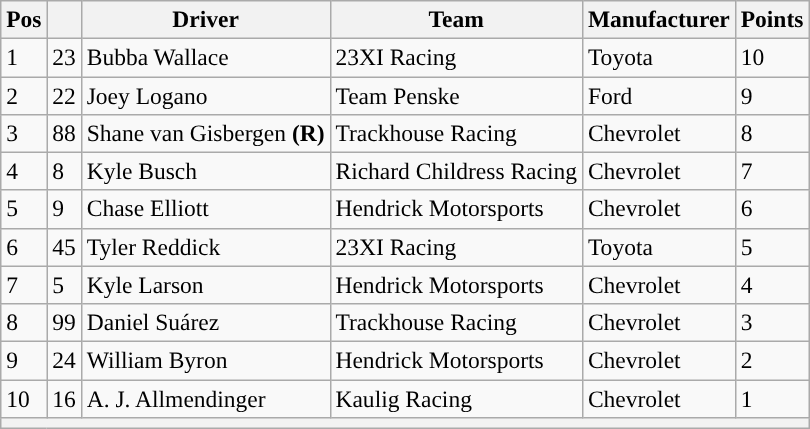<table class="wikitable" style="font-size:98%">
<tr>
<th>Pos</th>
<th></th>
<th>Driver</th>
<th>Team</th>
<th>Manufacturer</th>
<th>Points</th>
</tr>
<tr>
<td>1</td>
<td>23</td>
<td>Bubba Wallace</td>
<td>23XI Racing</td>
<td>Toyota</td>
<td>10</td>
</tr>
<tr>
<td>2</td>
<td>22</td>
<td>Joey Logano</td>
<td>Team Penske</td>
<td>Ford</td>
<td>9</td>
</tr>
<tr>
<td>3</td>
<td>88</td>
<td>Shane van Gisbergen <strong>(R)</strong></td>
<td>Trackhouse Racing</td>
<td>Chevrolet</td>
<td>8</td>
</tr>
<tr>
<td>4</td>
<td>8</td>
<td>Kyle Busch</td>
<td>Richard Childress Racing</td>
<td>Chevrolet</td>
<td>7</td>
</tr>
<tr>
<td>5</td>
<td>9</td>
<td>Chase Elliott</td>
<td>Hendrick Motorsports</td>
<td>Chevrolet</td>
<td>6</td>
</tr>
<tr>
<td>6</td>
<td>45</td>
<td>Tyler Reddick</td>
<td>23XI Racing</td>
<td>Toyota</td>
<td>5</td>
</tr>
<tr>
<td>7</td>
<td>5</td>
<td>Kyle Larson</td>
<td>Hendrick Motorsports</td>
<td>Chevrolet</td>
<td>4</td>
</tr>
<tr>
<td>8</td>
<td>99</td>
<td>Daniel Suárez</td>
<td>Trackhouse Racing</td>
<td>Chevrolet</td>
<td>3</td>
</tr>
<tr>
<td>9</td>
<td>24</td>
<td>William Byron</td>
<td>Hendrick Motorsports</td>
<td>Chevrolet</td>
<td>2</td>
</tr>
<tr>
<td>10</td>
<td>16</td>
<td>A. J. Allmendinger</td>
<td>Kaulig Racing</td>
<td>Chevrolet</td>
<td>1</td>
</tr>
<tr>
<th colspan="6"></th>
</tr>
</table>
